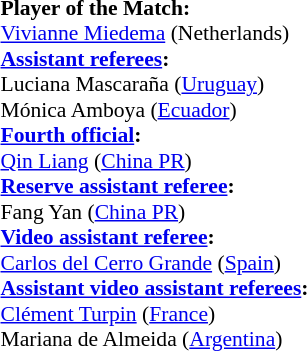<table width=50% style="font-size:90%">
<tr>
<td><br><strong>Player of the Match:</strong>
<br><a href='#'>Vivianne Miedema</a> (Netherlands)<br><strong><a href='#'>Assistant referees</a>:</strong>
<br>Luciana Mascaraña (<a href='#'>Uruguay</a>)
<br>Mónica Amboya (<a href='#'>Ecuador</a>)
<br><strong><a href='#'>Fourth official</a>:</strong>
<br><a href='#'>Qin Liang</a> (<a href='#'>China PR</a>)
<br><strong><a href='#'>Reserve assistant referee</a>:</strong>
<br>Fang Yan (<a href='#'>China PR</a>)
<br><strong><a href='#'>Video assistant referee</a>:</strong>
<br><a href='#'>Carlos del Cerro Grande</a> (<a href='#'>Spain</a>)
<br><strong><a href='#'>Assistant video assistant referees</a>:</strong>
<br><a href='#'>Clément Turpin</a> (<a href='#'>France</a>)
<br>Mariana de Almeida (<a href='#'>Argentina</a>)</td>
</tr>
</table>
